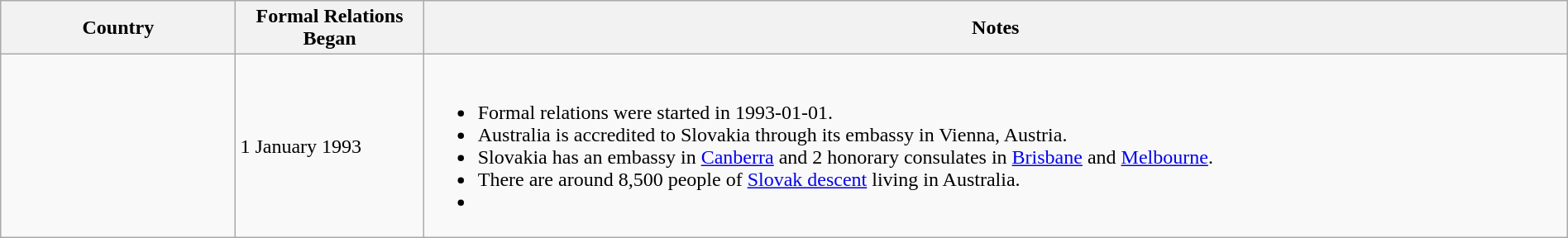<table class="wikitable sortable" border="1" style="width:100%; margin:auto;">
<tr>
<th width="15%">Country</th>
<th width="12%">Formal Relations Began</th>
<th>Notes</th>
</tr>
<tr -valign="top">
<td></td>
<td>1 January 1993</td>
<td><br><ul><li>Formal relations were started in 1993-01-01.</li><li>Australia is accredited to Slovakia through its embassy in Vienna, Austria.</li><li>Slovakia has an embassy in <a href='#'>Canberra</a> and 2 honorary consulates in <a href='#'>Brisbane</a> and <a href='#'>Melbourne</a>.</li><li>There are around 8,500 people of <a href='#'>Slovak descent</a> living in Australia.</li><li></li></ul></td>
</tr>
</table>
